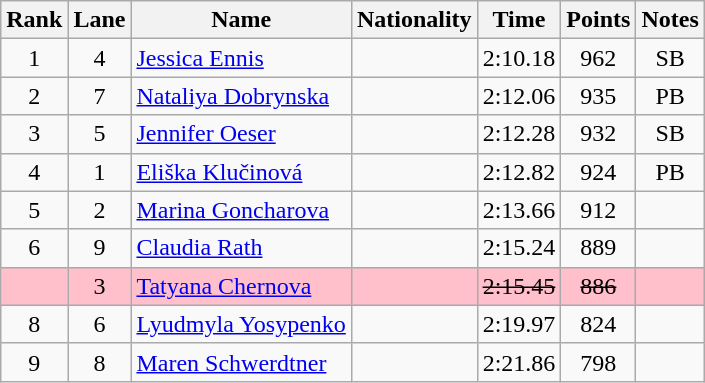<table class="wikitable sortable" style="text-align:center">
<tr>
<th>Rank</th>
<th>Lane</th>
<th>Name</th>
<th>Nationality</th>
<th>Time</th>
<th>Points</th>
<th>Notes</th>
</tr>
<tr>
<td>1</td>
<td>4</td>
<td align="left"><a href='#'>Jessica Ennis</a></td>
<td align=left></td>
<td>2:10.18</td>
<td>962</td>
<td>SB</td>
</tr>
<tr>
<td>2</td>
<td>7</td>
<td align="left"><a href='#'>Nataliya Dobrynska</a></td>
<td align=left></td>
<td>2:12.06</td>
<td>935</td>
<td>PB</td>
</tr>
<tr>
<td>3</td>
<td>5</td>
<td align="left"><a href='#'>Jennifer Oeser</a></td>
<td align=left></td>
<td>2:12.28</td>
<td>932</td>
<td>SB</td>
</tr>
<tr>
<td>4</td>
<td>1</td>
<td align="left"><a href='#'>Eliška Klučinová</a></td>
<td align=left></td>
<td>2:12.82</td>
<td>924</td>
<td>PB</td>
</tr>
<tr>
<td>5</td>
<td>2</td>
<td align="left"><a href='#'>Marina Goncharova</a></td>
<td align=left></td>
<td>2:13.66</td>
<td>912</td>
<td></td>
</tr>
<tr>
<td>6</td>
<td>9</td>
<td align="left"><a href='#'>Claudia Rath</a></td>
<td align=left></td>
<td>2:15.24</td>
<td>889</td>
<td></td>
</tr>
<tr bgcolor=pink>
<td></td>
<td>3</td>
<td align="left"><a href='#'>Tatyana Chernova</a></td>
<td align=left></td>
<td><s>2:15.45</s></td>
<td><s>886</s></td>
<td></td>
</tr>
<tr>
<td>8</td>
<td>6</td>
<td align="left"><a href='#'>Lyudmyla Yosypenko</a></td>
<td align=left></td>
<td>2:19.97</td>
<td>824</td>
<td></td>
</tr>
<tr>
<td>9</td>
<td>8</td>
<td align="left"><a href='#'>Maren Schwerdtner</a></td>
<td align=left></td>
<td>2:21.86</td>
<td>798</td>
<td></td>
</tr>
</table>
